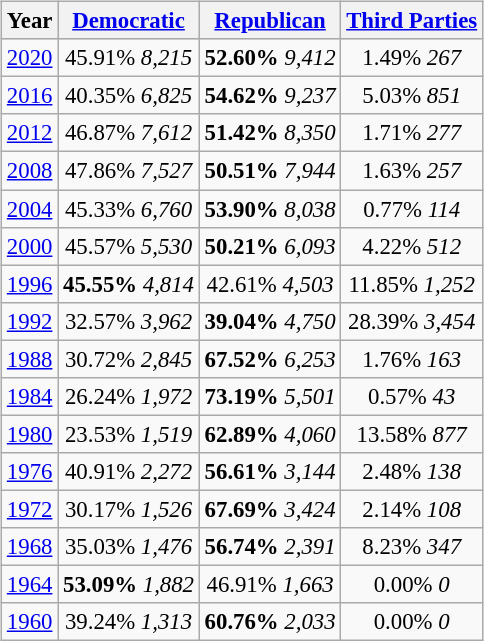<table class="wikitable" style="float:right; margin:1em; font-size:95%;">
<tr style="background:lightgrey;">
<th>Year</th>
<th><a href='#'>Democratic</a></th>
<th><a href='#'>Republican</a></th>
<th><a href='#'>Third Parties</a></th>
</tr>
<tr>
<td align="center" ><a href='#'>2020</a></td>
<td align="center" >45.91% <em>8,215</em></td>
<td align="center" ><strong>52.60%</strong> <em>9,412</em></td>
<td align="center" >1.49% <em>267</em></td>
</tr>
<tr>
<td align="center" ><a href='#'>2016</a></td>
<td align="center" >40.35% <em>6,825</em></td>
<td align="center" ><strong>54.62%</strong> <em>9,237</em></td>
<td align="center" >5.03% <em>851</em></td>
</tr>
<tr>
<td align="center" ><a href='#'>2012</a></td>
<td align="center" >46.87% <em>7,612</em></td>
<td align="center" ><strong>51.42%</strong> <em>8,350</em></td>
<td align="center" >1.71% <em>277</em></td>
</tr>
<tr>
<td align="center" ><a href='#'>2008</a></td>
<td align="center" >47.86% <em>7,527</em></td>
<td align="center" ><strong>50.51%</strong> <em>7,944</em></td>
<td align="center" >1.63% <em>257</em></td>
</tr>
<tr>
<td align="center" ><a href='#'>2004</a></td>
<td align="center" >45.33% <em>6,760</em></td>
<td align="center" ><strong>53.90%</strong> <em>8,038</em></td>
<td align="center" >0.77% <em>114</em></td>
</tr>
<tr>
<td align="center" ><a href='#'>2000</a></td>
<td align="center" >45.57% <em>5,530</em></td>
<td align="center" ><strong>50.21%</strong> <em>6,093</em></td>
<td align="center" >4.22% <em>512</em></td>
</tr>
<tr>
<td align="center" ><a href='#'>1996</a></td>
<td align="center" ><strong>45.55%</strong> <em>4,814</em></td>
<td align="center" >42.61% <em>4,503</em></td>
<td align="center" >11.85% <em>1,252</em></td>
</tr>
<tr>
<td align="center" ><a href='#'>1992</a></td>
<td align="center" >32.57% <em>3,962</em></td>
<td align="center" ><strong>39.04%</strong> <em>4,750</em></td>
<td align="center" >28.39% <em>3,454</em></td>
</tr>
<tr>
<td align="center" ><a href='#'>1988</a></td>
<td align="center" >30.72% <em>2,845</em></td>
<td align="center" ><strong>67.52%</strong> <em>6,253</em></td>
<td align="center" >1.76% <em>163</em></td>
</tr>
<tr>
<td align="center" ><a href='#'>1984</a></td>
<td align="center" >26.24% <em>1,972</em></td>
<td align="center" ><strong>73.19%</strong> <em>5,501</em></td>
<td align="center" >0.57% <em>43</em></td>
</tr>
<tr>
<td align="center" ><a href='#'>1980</a></td>
<td align="center" >23.53% <em>1,519</em></td>
<td align="center" ><strong>62.89%</strong> <em>4,060</em></td>
<td align="center" >13.58% <em>877</em></td>
</tr>
<tr>
<td align="center" ><a href='#'>1976</a></td>
<td align="center" >40.91% <em>2,272</em></td>
<td align="center" ><strong>56.61%</strong> <em>3,144</em></td>
<td align="center" >2.48% <em>138</em></td>
</tr>
<tr>
<td align="center" ><a href='#'>1972</a></td>
<td align="center" >30.17% <em>1,526</em></td>
<td align="center" ><strong>67.69%</strong> <em>3,424</em></td>
<td align="center" >2.14% <em>108</em></td>
</tr>
<tr>
<td align="center" ><a href='#'>1968</a></td>
<td align="center" >35.03% <em>1,476</em></td>
<td align="center" ><strong>56.74%</strong> <em>2,391</em></td>
<td align="center" >8.23% <em>347</em></td>
</tr>
<tr>
<td align="center" ><a href='#'>1964</a></td>
<td align="center" ><strong>53.09%</strong> <em>1,882</em></td>
<td align="center" >46.91% <em>1,663</em></td>
<td align="center" >0.00% <em>0</em></td>
</tr>
<tr>
<td align="center" ><a href='#'>1960</a></td>
<td align="center" >39.24% <em>1,313</em></td>
<td align="center" ><strong>60.76%</strong> <em>2,033</em></td>
<td align="center" >0.00% <em>0</em></td>
</tr>
</table>
